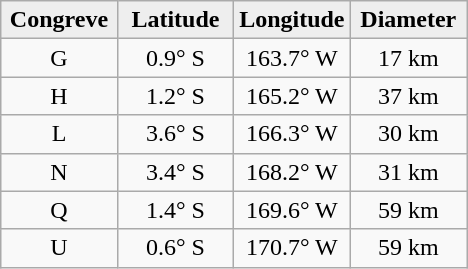<table class="wikitable">
<tr>
<th width="25%" style="background:#eeeeee;">Congreve</th>
<th width="25%" style="background:#eeeeee;">Latitude</th>
<th width="25%" style="background:#eeeeee;">Longitude</th>
<th width="25%" style="background:#eeeeee;">Diameter</th>
</tr>
<tr>
<td align="center">G</td>
<td align="center">0.9° S</td>
<td align="center">163.7° W</td>
<td align="center">17 km</td>
</tr>
<tr>
<td align="center">H</td>
<td align="center">1.2° S</td>
<td align="center">165.2° W</td>
<td align="center">37 km</td>
</tr>
<tr>
<td align="center">L</td>
<td align="center">3.6° S</td>
<td align="center">166.3° W</td>
<td align="center">30 km</td>
</tr>
<tr>
<td align="center">N</td>
<td align="center">3.4° S</td>
<td align="center">168.2° W</td>
<td align="center">31 km</td>
</tr>
<tr>
<td align="center">Q</td>
<td align="center">1.4° S</td>
<td align="center">169.6° W</td>
<td align="center">59 km</td>
</tr>
<tr>
<td align="center">U</td>
<td align="center">0.6° S</td>
<td align="center">170.7° W</td>
<td align="center">59 km</td>
</tr>
</table>
